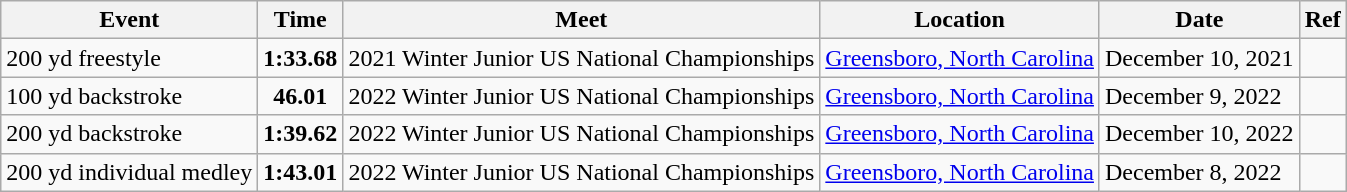<table class="wikitable">
<tr>
<th>Event</th>
<th>Time</th>
<th>Meet</th>
<th>Location</th>
<th>Date</th>
<th>Ref</th>
</tr>
<tr>
<td>200 yd freestyle</td>
<td style="text-align:center;"><strong>1:33.68</strong></td>
<td>2021 Winter Junior US National Championships</td>
<td><a href='#'>Greensboro, North Carolina</a></td>
<td>December 10, 2021</td>
<td style="text-align:center;"></td>
</tr>
<tr>
<td>100 yd backstroke</td>
<td style="text-align:center;"><strong>46.01</strong></td>
<td>2022 Winter Junior US National Championships</td>
<td><a href='#'>Greensboro, North Carolina</a></td>
<td>December 9, 2022</td>
<td style="text-align:center;"></td>
</tr>
<tr>
<td>200 yd backstroke</td>
<td style="text-align:center;"><strong>1:39.62</strong></td>
<td>2022 Winter Junior US National Championships</td>
<td><a href='#'>Greensboro, North Carolina</a></td>
<td>December 10, 2022</td>
<td style="text-align:center;"></td>
</tr>
<tr>
<td>200 yd individual medley</td>
<td style="text-align:center;"><strong>1:43.01</strong></td>
<td>2022 Winter Junior US National Championships</td>
<td><a href='#'>Greensboro, North Carolina</a></td>
<td>December 8, 2022</td>
<td style="text-align:center;"></td>
</tr>
</table>
